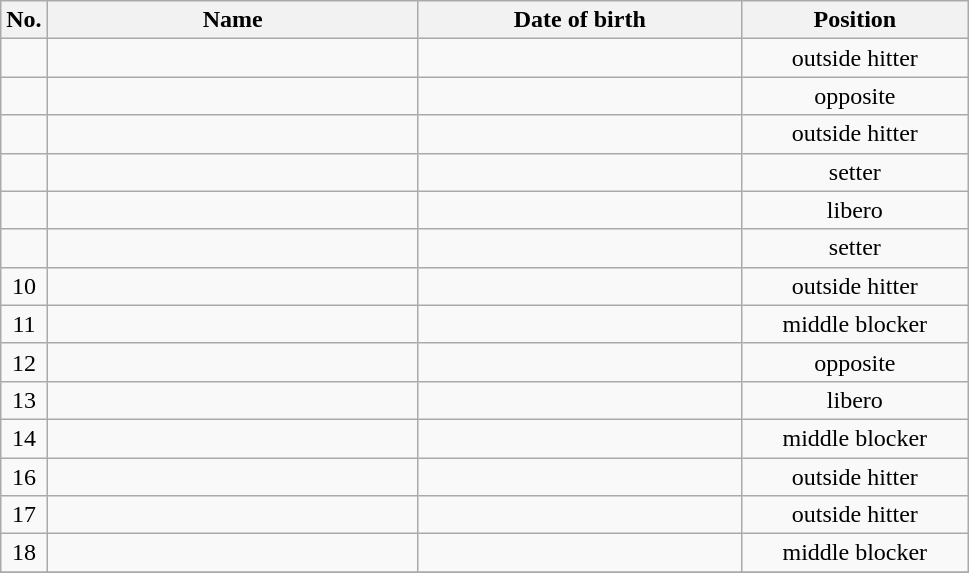<table class="wikitable sortable" style="font-size:100%; text-align:center;">
<tr>
<th>No.</th>
<th style="width:15em">Name</th>
<th style="width:13em">Date of birth</th>
<th style="width:9em">Position</th>
</tr>
<tr>
<td></td>
<td align=left> </td>
<td align=right></td>
<td>outside hitter</td>
</tr>
<tr>
<td></td>
<td align=left> </td>
<td align=right></td>
<td>opposite</td>
</tr>
<tr>
<td></td>
<td align=left> </td>
<td align=right></td>
<td>outside hitter</td>
</tr>
<tr>
<td></td>
<td align=left> </td>
<td align=right></td>
<td>setter</td>
</tr>
<tr>
<td></td>
<td align=left> </td>
<td align=right></td>
<td>libero</td>
</tr>
<tr>
<td></td>
<td align=left> </td>
<td align=right></td>
<td>setter</td>
</tr>
<tr>
<td>10</td>
<td align=left> </td>
<td align=right></td>
<td>outside hitter</td>
</tr>
<tr>
<td>11</td>
<td align=left> </td>
<td align=right></td>
<td>middle blocker</td>
</tr>
<tr>
<td>12</td>
<td align=left> </td>
<td align=right></td>
<td>opposite</td>
</tr>
<tr>
<td>13</td>
<td align=left> </td>
<td align=right></td>
<td>libero</td>
</tr>
<tr>
<td>14</td>
<td align=left> </td>
<td align=right></td>
<td>middle blocker</td>
</tr>
<tr>
<td>16</td>
<td align=left> </td>
<td align=right></td>
<td>outside hitter</td>
</tr>
<tr>
<td>17</td>
<td align=left> </td>
<td align=right></td>
<td>outside hitter</td>
</tr>
<tr>
<td>18</td>
<td align=left> </td>
<td align=right></td>
<td>middle blocker</td>
</tr>
<tr>
</tr>
</table>
